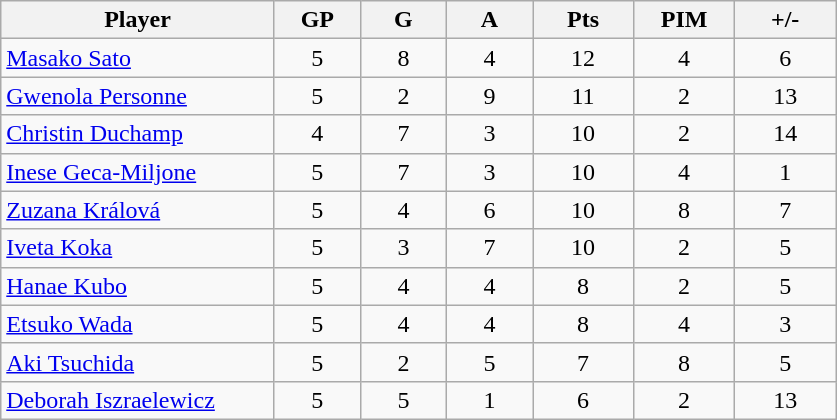<table class="wikitable sortable" style="text-align:center;">
<tr>
<th width="175px">Player</th>
<th width="50px">GP</th>
<th width="50px">G</th>
<th width="50px">A</th>
<th width="60px">Pts</th>
<th width="60px">PIM</th>
<th width="60px">+/-</th>
</tr>
<tr align=center>
<td align=left> <a href='#'>Masako Sato</a></td>
<td>5</td>
<td>8</td>
<td>4</td>
<td>12</td>
<td>4</td>
<td>6</td>
</tr>
<tr align=center>
<td align=left> <a href='#'>Gwenola Personne</a></td>
<td>5</td>
<td>2</td>
<td>9</td>
<td>11</td>
<td>2</td>
<td>13</td>
</tr>
<tr align=center>
<td align=left> <a href='#'>Christin Duchamp</a></td>
<td>4</td>
<td>7</td>
<td>3</td>
<td>10</td>
<td>2</td>
<td>14</td>
</tr>
<tr align=center>
<td align=left> <a href='#'>Inese Geca-Miljone</a></td>
<td>5</td>
<td>7</td>
<td>3</td>
<td>10</td>
<td>4</td>
<td>1</td>
</tr>
<tr align=center>
<td align=left> <a href='#'>Zuzana Králová</a></td>
<td>5</td>
<td>4</td>
<td>6</td>
<td>10</td>
<td>8</td>
<td>7</td>
</tr>
<tr align=center>
<td align=left> <a href='#'>Iveta Koka</a></td>
<td>5</td>
<td>3</td>
<td>7</td>
<td>10</td>
<td>2</td>
<td>5</td>
</tr>
<tr align=center>
<td align=left> <a href='#'>Hanae Kubo</a></td>
<td>5</td>
<td>4</td>
<td>4</td>
<td>8</td>
<td>2</td>
<td>5</td>
</tr>
<tr align=center>
<td align=left> <a href='#'>Etsuko Wada</a></td>
<td>5</td>
<td>4</td>
<td>4</td>
<td>8</td>
<td>4</td>
<td>3</td>
</tr>
<tr align=center>
<td align=left> <a href='#'>Aki Tsuchida</a></td>
<td>5</td>
<td>2</td>
<td>5</td>
<td>7</td>
<td>8</td>
<td>5</td>
</tr>
<tr align=center>
<td align=left> <a href='#'>Deborah Iszraelewicz</a></td>
<td>5</td>
<td>5</td>
<td>1</td>
<td>6</td>
<td>2</td>
<td>13</td>
</tr>
</table>
